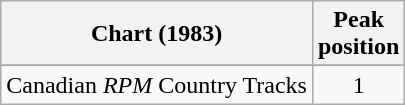<table class="wikitable sortable">
<tr>
<th align="left">Chart (1983)</th>
<th align="center">Peak<br>position</th>
</tr>
<tr>
</tr>
<tr>
<td align="left">Canadian <em>RPM</em> Country Tracks</td>
<td align="center">1</td>
</tr>
</table>
